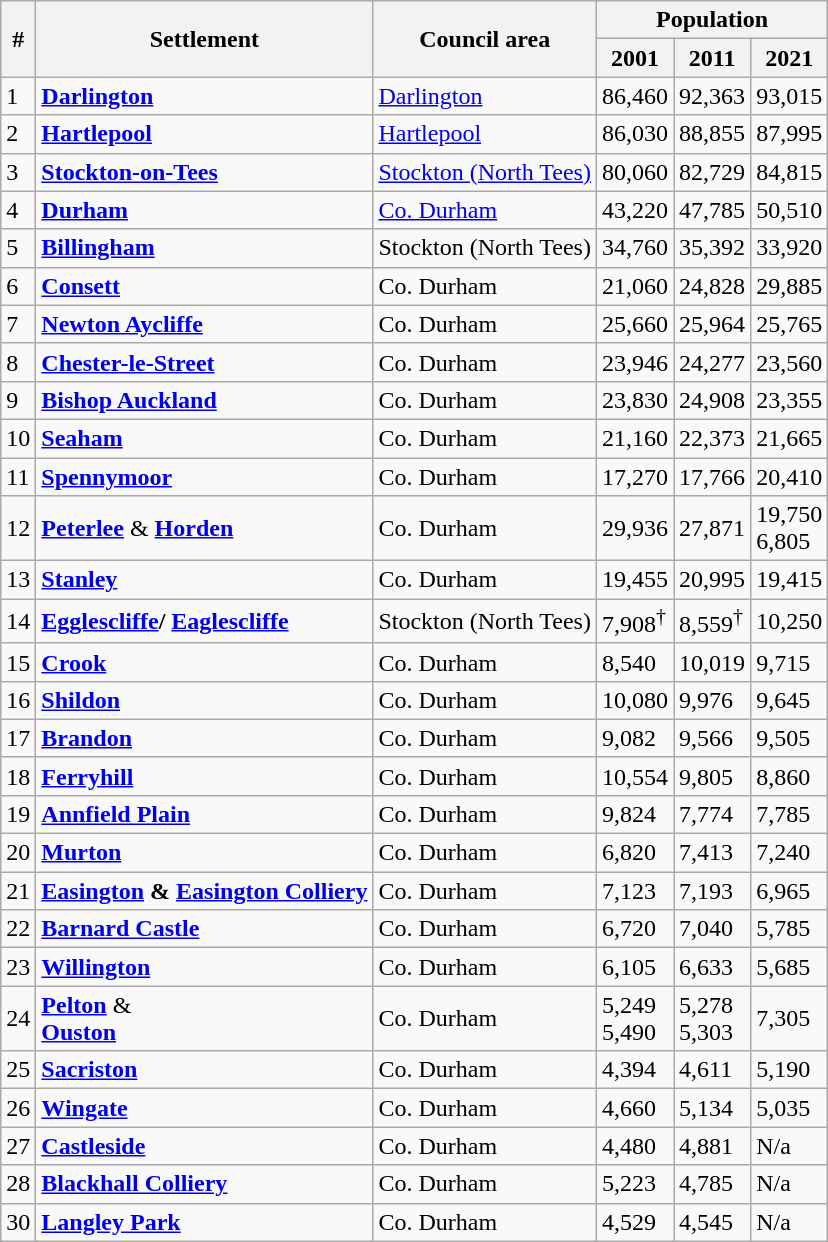<table class="wikitable sortable">
<tr>
<th rowspan="2">#</th>
<th rowspan="2">Settlement</th>
<th rowspan="2">Council area</th>
<th colspan="3"><strong>Population</strong></th>
</tr>
<tr>
<th><strong>2001</strong></th>
<th><strong>2011</strong></th>
<th><strong>2021</strong></th>
</tr>
<tr>
<td>1</td>
<td><strong><a href='#'>Darlington</a></strong></td>
<td><a href='#'>Darlington</a></td>
<td>86,460</td>
<td>92,363</td>
<td>93,015</td>
</tr>
<tr>
<td>2</td>
<td><strong><a href='#'>Hartlepool</a></strong></td>
<td><a href='#'>Hartlepool</a></td>
<td>86,030</td>
<td>88,855</td>
<td>87,995</td>
</tr>
<tr>
<td>3</td>
<td><strong><a href='#'>Stockton-on-Tees</a></strong></td>
<td><a href='#'>Stockton (North Tees)</a></td>
<td>80,060</td>
<td>82,729</td>
<td>84,815</td>
</tr>
<tr>
<td>4</td>
<td><strong><a href='#'>Durham</a></strong></td>
<td><a href='#'>Co. Durham</a></td>
<td>43,220</td>
<td>47,785</td>
<td>50,510</td>
</tr>
<tr>
<td>5</td>
<td><strong><a href='#'>Billingham</a></strong></td>
<td>Stockton (North Tees)</td>
<td>34,760</td>
<td>35,392</td>
<td>33,920</td>
</tr>
<tr>
<td>6</td>
<td><strong><a href='#'>Consett</a></strong></td>
<td>Co. Durham</td>
<td>21,060</td>
<td>24,828</td>
<td>29,885</td>
</tr>
<tr>
<td>7</td>
<td><strong><a href='#'>Newton Aycliffe</a></strong></td>
<td>Co. Durham</td>
<td>25,660</td>
<td>25,964</td>
<td>25,765</td>
</tr>
<tr>
<td>8</td>
<td><strong><a href='#'>Chester-le-Street</a></strong></td>
<td>Co. Durham</td>
<td>23,946</td>
<td>24,277</td>
<td>23,560</td>
</tr>
<tr>
<td>9</td>
<td><strong><a href='#'>Bishop Auckland</a></strong></td>
<td>Co. Durham</td>
<td>23,830</td>
<td>24,908</td>
<td>23,355</td>
</tr>
<tr>
<td>10</td>
<td><strong><a href='#'>Seaham</a></strong></td>
<td>Co. Durham</td>
<td>21,160</td>
<td>22,373</td>
<td>21,665</td>
</tr>
<tr>
<td>11</td>
<td><strong><a href='#'>Spennymoor</a></strong></td>
<td>Co. Durham</td>
<td>17,270</td>
<td>17,766</td>
<td>20,410</td>
</tr>
<tr>
<td>12</td>
<td><strong><a href='#'>Peterlee</a></strong> & <strong><a href='#'>Horden</a></strong></td>
<td>Co. Durham</td>
<td>29,936</td>
<td>27,871</td>
<td>19,750<br>6,805</td>
</tr>
<tr>
<td>13</td>
<td><strong><a href='#'>Stanley</a></strong></td>
<td>Co. Durham</td>
<td>19,455</td>
<td>20,995</td>
<td>19,415</td>
</tr>
<tr>
<td>14</td>
<td><strong><a href='#'>Egglescliffe</a>/ <a href='#'>Eaglescliffe</a></strong></td>
<td>Stockton (North Tees)</td>
<td>7,908<sup>†</sup></td>
<td>8,559<sup>†</sup></td>
<td>10,250</td>
</tr>
<tr>
<td>15</td>
<td><strong><a href='#'>Crook</a></strong></td>
<td>Co. Durham</td>
<td>8,540</td>
<td>10,019</td>
<td>9,715</td>
</tr>
<tr>
<td>16</td>
<td><strong><a href='#'>Shildon</a></strong></td>
<td>Co. Durham</td>
<td>10,080</td>
<td>9,976</td>
<td>9,645</td>
</tr>
<tr>
<td>17</td>
<td><strong><a href='#'>Brandon</a></strong></td>
<td>Co. Durham</td>
<td>9,082</td>
<td>9,566</td>
<td>9,505</td>
</tr>
<tr>
<td>18</td>
<td><strong><a href='#'>Ferryhill</a></strong></td>
<td>Co. Durham</td>
<td>10,554</td>
<td>9,805</td>
<td>8,860</td>
</tr>
<tr>
<td>19</td>
<td><strong><a href='#'>Annfield Plain</a></strong></td>
<td>Co. Durham</td>
<td>9,824</td>
<td>7,774</td>
<td>7,785</td>
</tr>
<tr>
<td>20</td>
<td><strong><a href='#'>Murton</a></strong></td>
<td>Co. Durham</td>
<td>6,820</td>
<td>7,413</td>
<td>7,240</td>
</tr>
<tr>
<td>21</td>
<td><strong><a href='#'>Easington</a> & <a href='#'>Easington Colliery</a></strong></td>
<td>Co. Durham</td>
<td>7,123</td>
<td>7,193</td>
<td>6,965</td>
</tr>
<tr>
<td>22</td>
<td><strong><a href='#'>Barnard Castle</a></strong></td>
<td>Co. Durham</td>
<td>6,720</td>
<td>7,040</td>
<td>5,785</td>
</tr>
<tr>
<td>23</td>
<td><strong><a href='#'>Willington</a></strong></td>
<td>Co. Durham</td>
<td>6,105</td>
<td>6,633</td>
<td>5,685</td>
</tr>
<tr>
<td>24</td>
<td><strong><a href='#'>Pelton</a></strong> &<br><strong><a href='#'>Ouston</a></strong></td>
<td>Co. Durham</td>
<td>5,249<br>5,490</td>
<td>5,278 <br>5,303</td>
<td>7,305</td>
</tr>
<tr>
<td>25</td>
<td><strong><a href='#'>Sacriston</a></strong></td>
<td>Co. Durham</td>
<td>4,394</td>
<td>4,611</td>
<td>5,190</td>
</tr>
<tr>
<td>26</td>
<td><strong><a href='#'>Wingate</a></strong></td>
<td>Co. Durham</td>
<td>4,660</td>
<td>5,134</td>
<td>5,035</td>
</tr>
<tr>
<td>27</td>
<td><strong><a href='#'>Castleside</a></strong></td>
<td>Co. Durham</td>
<td>4,480</td>
<td>4,881</td>
<td>N/a</td>
</tr>
<tr>
<td>28</td>
<td><strong><a href='#'>Blackhall Colliery</a></strong></td>
<td>Co. Durham</td>
<td>5,223</td>
<td>4,785</td>
<td>N/a</td>
</tr>
<tr>
<td>30</td>
<td><strong><a href='#'>Langley Park</a></strong></td>
<td>Co. Durham</td>
<td>4,529</td>
<td>4,545</td>
<td>N/a</td>
</tr>
</table>
